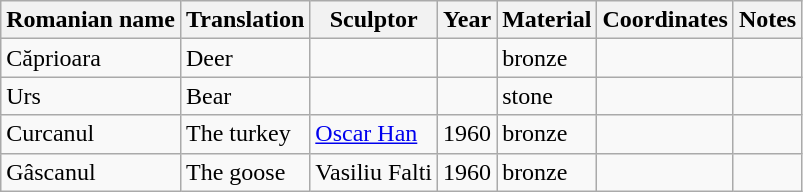<table class="wikitable">
<tr>
<th>Romanian name</th>
<th>Translation</th>
<th>Sculptor</th>
<th>Year</th>
<th>Material</th>
<th>Coordinates</th>
<th>Notes</th>
</tr>
<tr>
<td>Căprioara</td>
<td>Deer</td>
<td></td>
<td></td>
<td>bronze</td>
<td></td>
<td></td>
</tr>
<tr>
<td>Urs</td>
<td>Bear</td>
<td></td>
<td></td>
<td>stone</td>
<td></td>
<td></td>
</tr>
<tr>
<td>Curcanul</td>
<td>The turkey</td>
<td><a href='#'>Oscar Han</a></td>
<td>1960</td>
<td>bronze</td>
<td></td>
<td></td>
</tr>
<tr>
<td>Gâscanul</td>
<td>The goose</td>
<td>Vasiliu Falti</td>
<td>1960</td>
<td>bronze</td>
<td></td>
<td></td>
</tr>
</table>
